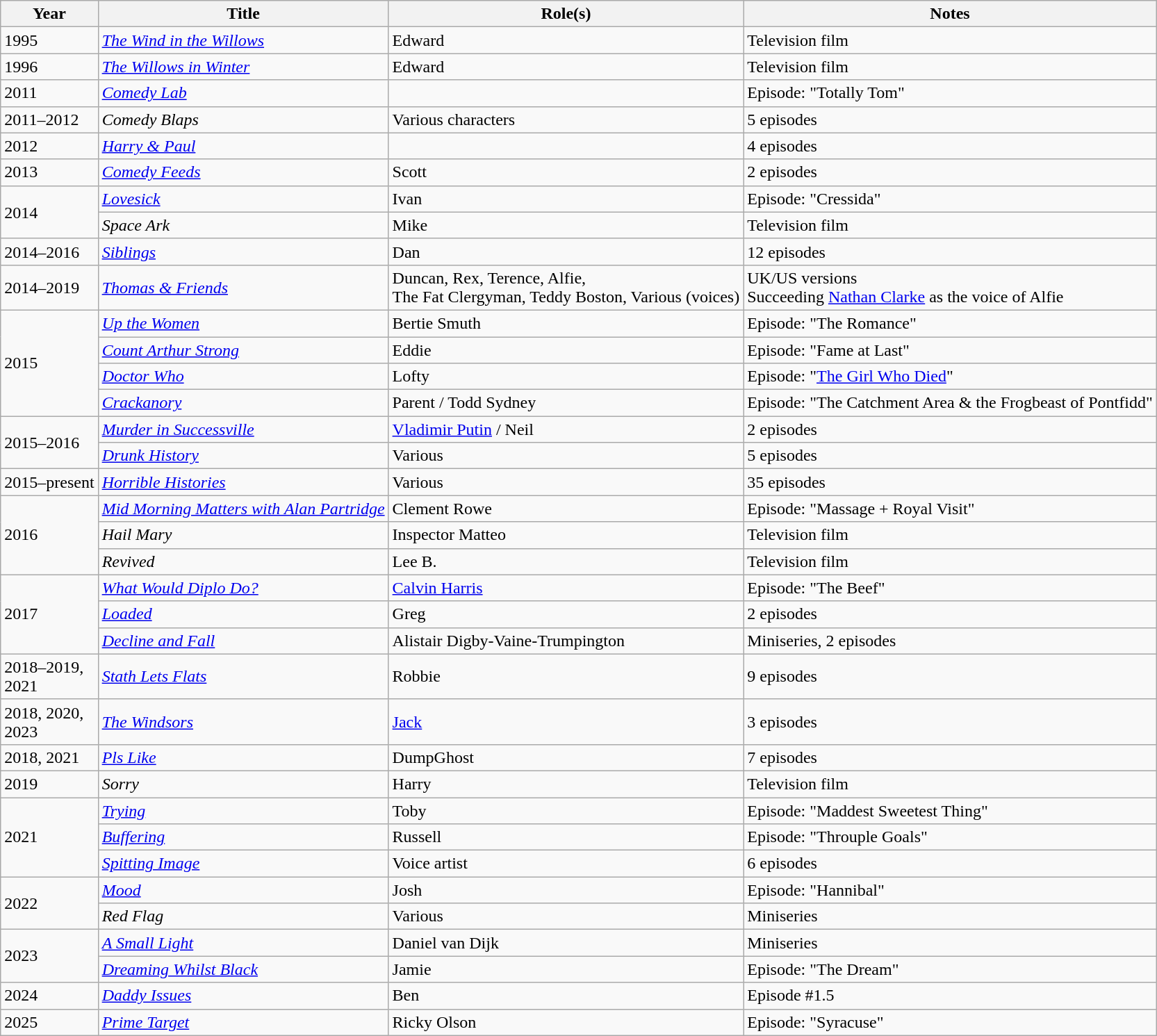<table class="wikitable sortable">
<tr>
<th>Year</th>
<th>Title</th>
<th>Role(s)</th>
<th class="unsortable">Notes</th>
</tr>
<tr>
<td>1995</td>
<td><em><a href='#'>The Wind in the Willows</a></em></td>
<td>Edward</td>
<td>Television film</td>
</tr>
<tr>
<td>1996</td>
<td><em><a href='#'>The Willows in Winter</a></em></td>
<td>Edward</td>
<td>Television film</td>
</tr>
<tr>
<td>2011</td>
<td><em><a href='#'>Comedy Lab</a></em></td>
<td></td>
<td>Episode: "Totally Tom"</td>
</tr>
<tr>
<td>2011–2012</td>
<td><em>Comedy Blaps</em></td>
<td>Various characters</td>
<td>5 episodes</td>
</tr>
<tr>
<td>2012</td>
<td><em><a href='#'>Harry & Paul</a></em></td>
<td></td>
<td>4 episodes</td>
</tr>
<tr>
<td>2013</td>
<td><em><a href='#'>Comedy Feeds</a></em></td>
<td>Scott</td>
<td>2 episodes</td>
</tr>
<tr>
<td rowspan="2">2014</td>
<td><em><a href='#'>Lovesick</a></em></td>
<td>Ivan</td>
<td>Episode: "Cressida"</td>
</tr>
<tr>
<td><em>Space Ark</em></td>
<td>Mike</td>
<td>Television film</td>
</tr>
<tr>
<td>2014–2016</td>
<td><em><a href='#'>Siblings</a></em></td>
<td>Dan</td>
<td>12 episodes</td>
</tr>
<tr>
<td>2014–2019</td>
<td><em><a href='#'>Thomas & Friends</a></em></td>
<td>Duncan, Rex, Terence, Alfie,<br>The Fat Clergyman, Teddy Boston, Various (voices)</td>
<td>UK/US versions<br>Succeeding <a href='#'>Nathan Clarke</a> as the voice of Alfie</td>
</tr>
<tr>
<td rowspan="4">2015</td>
<td><em><a href='#'>Up the Women</a></em></td>
<td>Bertie Smuth</td>
<td>Episode: "The Romance"</td>
</tr>
<tr>
<td><em><a href='#'>Count Arthur Strong</a></em></td>
<td>Eddie</td>
<td>Episode: "Fame at Last"</td>
</tr>
<tr>
<td><em><a href='#'>Doctor Who</a></em></td>
<td>Lofty</td>
<td>Episode: "<a href='#'>The Girl Who Died</a>"</td>
</tr>
<tr>
<td><em><a href='#'>Crackanory</a></em></td>
<td>Parent / Todd Sydney</td>
<td>Episode: "The Catchment Area & the Frogbeast of Pontfidd"</td>
</tr>
<tr>
<td rowspan="2">2015–2016</td>
<td><em><a href='#'>Murder in Successville</a></em></td>
<td><a href='#'>Vladimir Putin</a> / Neil</td>
<td>2 episodes</td>
</tr>
<tr>
<td><em><a href='#'>Drunk History</a></em></td>
<td>Various</td>
<td>5 episodes</td>
</tr>
<tr>
<td>2015–present</td>
<td><em><a href='#'>Horrible Histories</a></em></td>
<td>Various</td>
<td>35 episodes</td>
</tr>
<tr>
<td rowspan="3">2016</td>
<td><em><a href='#'>Mid Morning Matters with Alan Partridge</a></em></td>
<td>Clement Rowe</td>
<td>Episode: "Massage + Royal Visit"</td>
</tr>
<tr>
<td><em>Hail Mary</em></td>
<td>Inspector Matteo</td>
<td>Television film</td>
</tr>
<tr>
<td><em>Revived</em></td>
<td>Lee B.</td>
<td>Television film</td>
</tr>
<tr>
<td rowspan="3">2017</td>
<td><em><a href='#'>What Would Diplo Do?</a></em></td>
<td><a href='#'>Calvin Harris</a></td>
<td>Episode: "The Beef"</td>
</tr>
<tr>
<td><em><a href='#'>Loaded</a></em></td>
<td>Greg</td>
<td>2 episodes</td>
</tr>
<tr>
<td><em><a href='#'>Decline and Fall</a></em></td>
<td>Alistair Digby-Vaine-Trumpington</td>
<td>Miniseries, 2 episodes</td>
</tr>
<tr>
<td>2018–2019,<br>2021</td>
<td><em><a href='#'>Stath Lets Flats</a></em></td>
<td>Robbie</td>
<td>9 episodes</td>
</tr>
<tr>
<td>2018, 2020,<br>2023</td>
<td><em><a href='#'>The Windsors</a></em></td>
<td><a href='#'>Jack</a></td>
<td>3 episodes</td>
</tr>
<tr>
<td>2018, 2021</td>
<td><em><a href='#'>Pls Like</a></em></td>
<td>DumpGhost</td>
<td>7 episodes</td>
</tr>
<tr>
<td>2019</td>
<td><em>Sorry</em></td>
<td>Harry</td>
<td>Television film</td>
</tr>
<tr>
<td rowspan="3">2021</td>
<td><em><a href='#'>Trying</a></em></td>
<td>Toby</td>
<td>Episode: "Maddest Sweetest Thing"</td>
</tr>
<tr>
<td><em><a href='#'>Buffering</a></em></td>
<td>Russell</td>
<td>Episode: "Throuple Goals"</td>
</tr>
<tr>
<td><em><a href='#'>Spitting Image</a></em></td>
<td>Voice artist</td>
<td>6 episodes</td>
</tr>
<tr>
<td rowspan="2">2022</td>
<td><em><a href='#'>Mood</a></em></td>
<td>Josh</td>
<td>Episode: "Hannibal"</td>
</tr>
<tr>
<td><em>Red Flag</em></td>
<td>Various</td>
<td>Miniseries</td>
</tr>
<tr>
<td rowspan="2">2023</td>
<td><em><a href='#'>A Small Light</a></em></td>
<td>Daniel van Dijk</td>
<td>Miniseries</td>
</tr>
<tr>
<td><em><a href='#'>Dreaming Whilst Black</a></em></td>
<td>Jamie</td>
<td>Episode: "The Dream"</td>
</tr>
<tr>
<td>2024</td>
<td><em><a href='#'>Daddy Issues</a></em></td>
<td>Ben</td>
<td>Episode #1.5</td>
</tr>
<tr>
<td>2025</td>
<td><em><a href='#'>Prime Target</a></em></td>
<td>Ricky Olson</td>
<td>Episode: "Syracuse"</td>
</tr>
</table>
